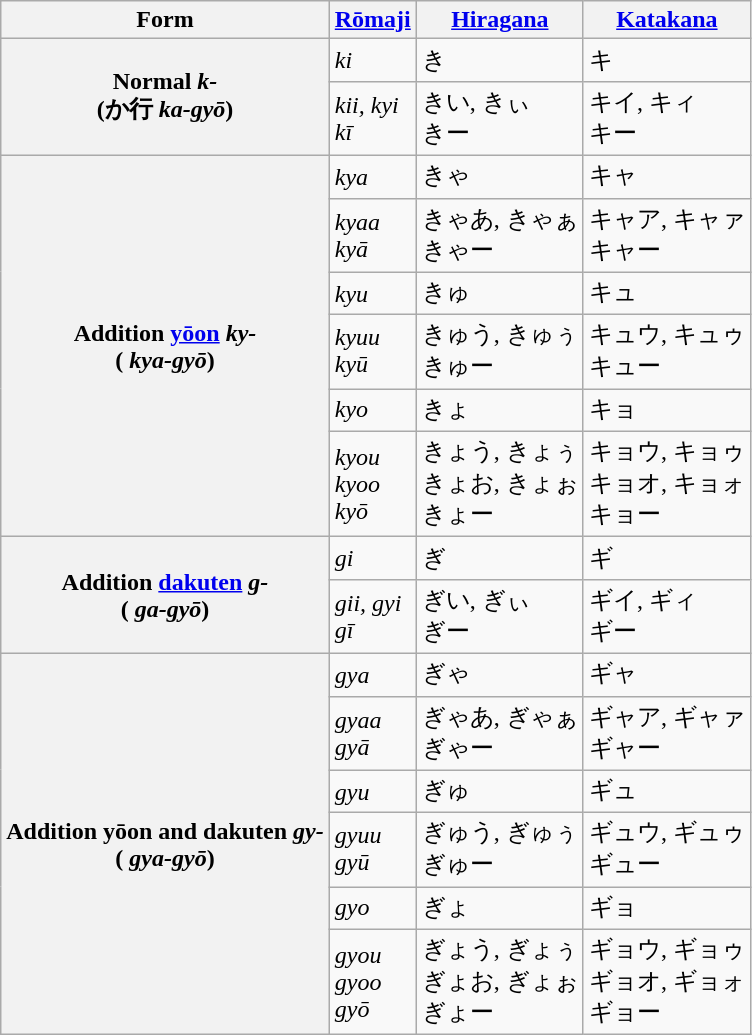<table class="wikitable">
<tr>
<th>Form</th>
<th><a href='#'>Rōmaji</a></th>
<th><a href='#'>Hiragana</a></th>
<th><a href='#'>Katakana</a></th>
</tr>
<tr>
<th rowspan="2">Normal <em>k-</em><br>(か行 <em>ka-gyō</em>)</th>
<td><em>ki</em></td>
<td>き</td>
<td>キ</td>
</tr>
<tr>
<td><em>kii, kyi</em><br><em>kī</em></td>
<td>きい, きぃ<br>きー</td>
<td>キイ, キィ<br>キー</td>
</tr>
<tr>
<th rowspan="6">Addition <a href='#'>yōon</a> <em>ky-</em><br>( <em>kya-gyō</em>)</th>
<td><em>kya</em></td>
<td>きゃ</td>
<td>キャ</td>
</tr>
<tr>
<td><em>kyaa</em><br><em>kyā</em></td>
<td>きゃあ, きゃぁ<br>きゃー</td>
<td>キャア, キャァ<br>キャー</td>
</tr>
<tr>
<td><em>kyu</em></td>
<td>きゅ</td>
<td>キュ</td>
</tr>
<tr>
<td><em>kyuu</em><br><em>kyū</em></td>
<td>きゅう, きゅぅ<br>きゅー</td>
<td>キュウ, キュゥ<br>キュー</td>
</tr>
<tr>
<td><em>kyo</em></td>
<td>きょ</td>
<td>キョ</td>
</tr>
<tr>
<td><em>kyou</em><br><em>kyoo</em><br><em>kyō</em></td>
<td>きょう, きょぅ<br>きょお, きょぉ<br>きょー</td>
<td>キョウ, キョゥ<br>キョオ, キョォ<br>キョー</td>
</tr>
<tr>
<th rowspan="2">Addition <a href='#'>dakuten</a> <em>g-</em><br>( <em>ga-gyō</em>)</th>
<td><em>gi</em></td>
<td>ぎ</td>
<td>ギ</td>
</tr>
<tr>
<td><em>gii, gyi</em><br><em>gī</em></td>
<td>ぎい, ぎぃ<br>ぎー</td>
<td>ギイ, ギィ<br>ギー</td>
</tr>
<tr>
<th rowspan="6">Addition yōon and dakuten <em>gy-</em><br>( <em>gya-gyō</em>)</th>
<td><em>gya</em></td>
<td>ぎゃ</td>
<td>ギャ</td>
</tr>
<tr>
<td><em>gyaa</em><br><em>gyā</em></td>
<td>ぎゃあ, ぎゃぁ<br>ぎゃー</td>
<td>ギャア, ギャァ<br>ギャー</td>
</tr>
<tr>
<td><em>gyu</em></td>
<td>ぎゅ</td>
<td>ギュ</td>
</tr>
<tr>
<td><em>gyuu</em><br><em>gyū</em></td>
<td>ぎゅう, ぎゅぅ<br>ぎゅー</td>
<td>ギュウ, ギュゥ<br>ギュー</td>
</tr>
<tr>
<td><em>gyo</em></td>
<td>ぎょ</td>
<td>ギョ</td>
</tr>
<tr>
<td><em>gyou</em><br><em>gyoo</em><br><em>gyō</em></td>
<td>ぎょう, ぎょぅ<br>ぎょお, ぎょぉ<br>ぎょー</td>
<td>ギョウ, ギョゥ<br>ギョオ, ギョォ<br>ギョー</td>
</tr>
</table>
